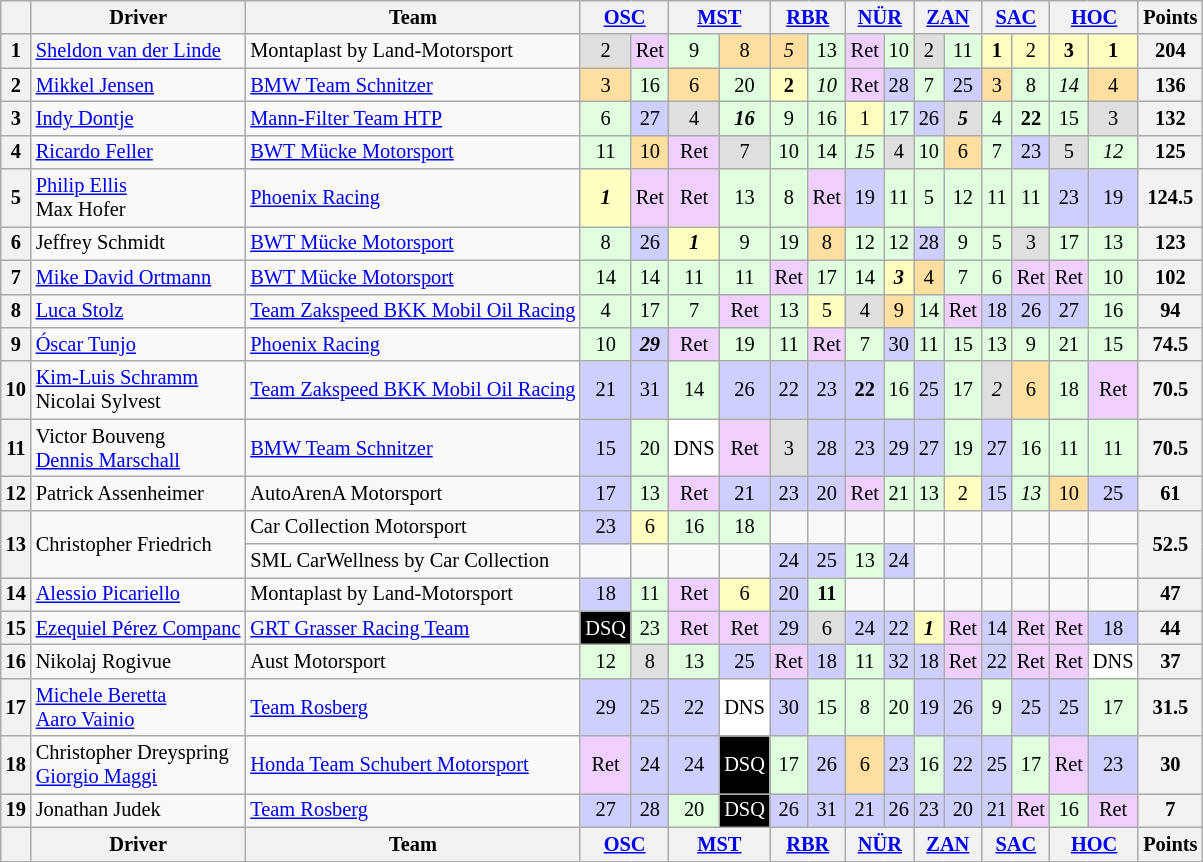<table class="wikitable" style="font-size: 85%; text-align:center;">
<tr>
<th></th>
<th>Driver</th>
<th>Team</th>
<th colspan=2><a href='#'>OSC</a><br></th>
<th colspan=2><a href='#'>MST</a><br></th>
<th colspan=2><a href='#'>RBR</a><br></th>
<th colspan=2><a href='#'>NÜR</a><br></th>
<th colspan=2><a href='#'>ZAN</a><br></th>
<th colspan=2><a href='#'>SAC</a><br></th>
<th colspan=2><a href='#'>HOC</a><br></th>
<th>Points</th>
</tr>
<tr>
<th>1</th>
<td align=left> <a href='#'>Sheldon van der Linde</a></td>
<td align=left> Montaplast by Land-Motorsport</td>
<td style="background:#DFDFDF;">2</td>
<td style="background:#EFCFFF;">Ret</td>
<td style="background:#DFFFDF;">9</td>
<td style="background:#FFDF9F;">8</td>
<td style="background:#FFDF9F;"><em>5</em></td>
<td style="background:#DFFFDF;">13</td>
<td style="background:#EFCFFF;">Ret</td>
<td style="background:#DFFFDF;">10</td>
<td style="background:#DFDFDF;">2</td>
<td style="background:#DFFFDF;">11</td>
<td style="background:#FFFFBF;"><strong>1</strong></td>
<td style="background:#FFFFBF;">2</td>
<td style="background:#FFFFBF;"><strong>3</strong></td>
<td style="background:#FFFFBF;"><strong>1</strong></td>
<th>204</th>
</tr>
<tr>
<th>2</th>
<td align=left> <a href='#'>Mikkel Jensen</a></td>
<td align=left> <a href='#'>BMW Team Schnitzer</a></td>
<td style="background:#FFDF9F;">3</td>
<td style="background:#DFFFDF;">16</td>
<td style="background:#FFDF9F;">6</td>
<td style="background:#DFFFDF;">20</td>
<td style="background:#FFFFBF;"><strong>2</strong></td>
<td style="background:#DFFFDF;"><em>10</em></td>
<td style="background:#EFCFFF;">Ret</td>
<td style="background:#CFCFFF;">28</td>
<td style="background:#DFFFDF;">7</td>
<td style="background:#CFCFFF;">25</td>
<td style="background:#FFDF9F;">3</td>
<td style="background:#DFFFDF;">8</td>
<td style="background:#DFFFDF;"><em>14</em></td>
<td style="background:#FFDF9F;">4</td>
<th>136</th>
</tr>
<tr>
<th>3</th>
<td align=left> <a href='#'>Indy Dontje</a></td>
<td align=left> <a href='#'>Mann-Filter Team HTP</a></td>
<td style="background:#DFFFDF;">6</td>
<td style="background:#CFCFFF;">27</td>
<td style="background:#DFDFDF;">4</td>
<td style="background:#DFFFDF;"><strong><em>16</em></strong></td>
<td style="background:#DFFFDF;">9</td>
<td style="background:#DFFFDF;">16</td>
<td style="background:#FFFFBF;">1</td>
<td style="background:#DFFFDF;">17</td>
<td style="background:#CFCFFF;">26</td>
<td style="background:#DFDFDF;"><strong><em>5</em></strong></td>
<td style="background:#DFFFDF;">4</td>
<td style="background:#DFFFDF;"><strong>22</strong></td>
<td style="background:#DFFFDF;">15</td>
<td style="background:#DFDFDF;">3</td>
<th>132</th>
</tr>
<tr>
<th>4</th>
<td align=left> <a href='#'>Ricardo Feller</a></td>
<td align=left> <a href='#'>BWT Mücke Motorsport</a></td>
<td style="background:#DFFFDF;">11</td>
<td style="background:#FFDF9F;">10</td>
<td style="background:#EFCFFF;">Ret</td>
<td style="background:#DFDFDF;">7</td>
<td style="background:#DFFFDF;">10</td>
<td style="background:#DFFFDF;">14</td>
<td style="background:#DFFFDF;"><em>15</em></td>
<td style="background:#DFDFDF;">4</td>
<td style="background:#DFFFDF;">10</td>
<td style="background:#FFDF9F;">6</td>
<td style="background:#DFFFDF;">7</td>
<td style="background:#CFCFFF;">23</td>
<td style="background:#DFDFDF;">5</td>
<td style="background:#DFFFDF;"><em>12</em></td>
<th>125</th>
</tr>
<tr>
<th>5</th>
<td align=left> <a href='#'>Philip Ellis</a><br> Max Hofer</td>
<td align=left> <a href='#'>Phoenix Racing</a></td>
<td style="background:#FFFFBF;"><strong><em>1</em></strong></td>
<td style="background:#EFCFFF;">Ret</td>
<td style="background:#EFCFFF;">Ret</td>
<td style="background:#DFFFDF;">13</td>
<td style="background:#DFFFDF;">8</td>
<td style="background:#EFCFFF;">Ret</td>
<td style="background:#CFCFFF;">19</td>
<td style="background:#DFFFDF;">11</td>
<td style="background:#DFFFDF;">5</td>
<td style="background:#DFFFDF;">12</td>
<td style="background:#DFFFDF;">11</td>
<td style="background:#DFFFDF;">11</td>
<td style="background:#CFCFFF;">23</td>
<td style="background:#CFCFFF;">19</td>
<th>124.5</th>
</tr>
<tr>
<th>6</th>
<td align=left> Jeffrey Schmidt</td>
<td align=left> <a href='#'>BWT Mücke Motorsport</a></td>
<td style="background:#DFFFDF;">8</td>
<td style="background:#CFCFFF;">26</td>
<td style="background:#FFFFBF;"><strong><em>1</em></strong></td>
<td style="background:#DFFFDF;">9</td>
<td style="background:#DFFFDF;">19</td>
<td style="background:#FFDF9F;">8</td>
<td style="background:#DFFFDF;">12</td>
<td style="background:#DFFFDF;">12</td>
<td style="background:#CFCFFF;">28</td>
<td style="background:#DFFFDF;">9</td>
<td style="background:#DFFFDF;">5</td>
<td style="background:#DFDFDF;">3</td>
<td style="background:#DFFFDF;">17</td>
<td style="background:#DFFFDF;">13</td>
<th>123</th>
</tr>
<tr>
<th>7</th>
<td align=left> <a href='#'>Mike David Ortmann</a></td>
<td align=left> <a href='#'>BWT Mücke Motorsport</a></td>
<td style="background:#DFFFDF;">14</td>
<td style="background:#DFFFDF;">14</td>
<td style="background:#DFFFDF;">11</td>
<td style="background:#DFFFDF;">11</td>
<td style="background:#EFCFFF;">Ret</td>
<td style="background:#DFFFDF;">17</td>
<td style="background:#DFFFDF;">14</td>
<td style="background:#FFFFBF;"><strong><em>3</em></strong></td>
<td style="background:#FFDF9F;">4</td>
<td style="background:#DFFFDF;">7</td>
<td style="background:#DFFFDF;">6</td>
<td style="background:#EFCFFF;">Ret</td>
<td style="background:#EFCFFF;">Ret</td>
<td style="background:#DFFFDF;">10</td>
<th>102</th>
</tr>
<tr>
<th>8</th>
<td align=left> <a href='#'>Luca Stolz</a></td>
<td align=left> <a href='#'>Team Zakspeed BKK Mobil Oil Racing</a></td>
<td style="background:#DFFFDF;">4</td>
<td style="background:#DFFFDF;">17</td>
<td style="background:#DFFFDF;">7</td>
<td style="background:#EFCFFF;">Ret</td>
<td style="background:#DFFFDF;">13</td>
<td style="background:#FFFFBF;">5</td>
<td style="background:#DFDFDF;">4</td>
<td style="background:#FFDF9F;">9</td>
<td style="background:#DFFFDF;">14</td>
<td style="background:#EFCFFF;">Ret</td>
<td style="background:#CFCFFF;">18</td>
<td style="background:#CFCFFF;">26</td>
<td style="background:#CFCFFF;">27</td>
<td style="background:#DFFFDF;">16</td>
<th>94</th>
</tr>
<tr>
<th>9</th>
<td align=left> <a href='#'>Óscar Tunjo</a></td>
<td align=left> <a href='#'>Phoenix Racing</a></td>
<td style="background:#DFFFDF;">10</td>
<td style="background:#CFCFFF;"><strong><em>29</em></strong></td>
<td style="background:#EFCFFF;">Ret</td>
<td style="background:#DFFFDF;">19</td>
<td style="background:#DFFFDF;">11</td>
<td style="background:#EFCFFF;">Ret</td>
<td style="background:#DFFFDF;">7</td>
<td style="background:#CFCFFF;">30</td>
<td style="background:#DFFFDF;">11</td>
<td style="background:#DFFFDF;">15</td>
<td style="background:#DFFFDF;">13</td>
<td style="background:#DFFFDF;">9</td>
<td style="background:#DFFFDF;">21</td>
<td style="background:#DFFFDF;">15</td>
<th>74.5</th>
</tr>
<tr>
<th>10</th>
<td align=left> <a href='#'>Kim-Luis Schramm</a><br> Nicolai Sylvest</td>
<td align=left> <a href='#'>Team Zakspeed BKK Mobil Oil Racing</a></td>
<td style="background:#CFCFFF;">21</td>
<td style="background:#CFCFFF;">31</td>
<td style="background:#DFFFDF;">14</td>
<td style="background:#CFCFFF;">26</td>
<td style="background:#CFCFFF;">22</td>
<td style="background:#CFCFFF;">23</td>
<td style="background:#CFCFFF;"><strong>22</strong></td>
<td style="background:#DFFFDF;">16</td>
<td style="background:#CFCFFF;">25</td>
<td style="background:#DFFFDF;">17</td>
<td style="background:#DFDFDF;"><em>2</em></td>
<td style="background:#FFDF9F;">6</td>
<td style="background:#DFFFDF;">18</td>
<td style="background:#EFCFFF;">Ret</td>
<th>70.5</th>
</tr>
<tr>
<th>11</th>
<td align=left> Victor Bouveng<br> <a href='#'>Dennis Marschall</a></td>
<td align=left> <a href='#'>BMW Team Schnitzer</a></td>
<td style="background:#CFCFFF;">15</td>
<td style="background:#DFFFDF;">20</td>
<td style="background:#FFFFFF;">DNS</td>
<td style="background:#EFCFFF;">Ret</td>
<td style="background:#DFDFDF;">3</td>
<td style="background:#CFCFFF;">28</td>
<td style="background:#CFCFFF;">23</td>
<td style="background:#CFCFFF;">29</td>
<td style="background:#CFCFFF;">27</td>
<td style="background:#DFFFDF;">19</td>
<td style="background:#CFCFFF;">27</td>
<td style="background:#DFFFDF;">16</td>
<td style="background:#DFFFDF;">11</td>
<td style="background:#DFFFDF;">11</td>
<th>70.5</th>
</tr>
<tr>
<th>12</th>
<td align=left> Patrick Assenheimer</td>
<td align=left> AutoArenA Motorsport</td>
<td style="background:#CFCFFF;">17</td>
<td style="background:#DFFFDF;">13</td>
<td style="background:#EFCFFF;">Ret</td>
<td style="background:#CFCFFF;">21</td>
<td style="background:#CFCFFF;">23</td>
<td style="background:#CFCFFF;">20</td>
<td style="background:#EFCFFF;">Ret</td>
<td style="background:#DFFFDF;">21</td>
<td style="background:#DFFFDF;">13</td>
<td style="background:#FFFFBF;">2</td>
<td style="background:#CFCFFF;">15</td>
<td style="background:#DFFFDF;"><em>13</em></td>
<td style="background:#FFDF9F;">10</td>
<td style="background:#CFCFFF;">25</td>
<th>61</th>
</tr>
<tr>
<th rowspan=2>13</th>
<td rowspan=2 align=left> Christopher Friedrich</td>
<td align=left> Car Collection Motorsport</td>
<td style="background:#CFCFFF;">23</td>
<td style="background:#FFFFBF;">6</td>
<td style="background:#DFFFDF;">16</td>
<td style="background:#DFFFDF;">18</td>
<td></td>
<td></td>
<td></td>
<td></td>
<td></td>
<td></td>
<td></td>
<td></td>
<td></td>
<td></td>
<th rowspan=2>52.5</th>
</tr>
<tr>
<td align=left> SML CarWellness by Car Collection</td>
<td></td>
<td></td>
<td></td>
<td></td>
<td style="background:#CFCFFF;">24</td>
<td style="background:#CFCFFF;">25</td>
<td style="background:#DFFFDF;">13</td>
<td style="background:#CFCFFF;">24</td>
<td></td>
<td></td>
<td></td>
<td></td>
<td></td>
<td></td>
</tr>
<tr>
<th>14</th>
<td align=left> <a href='#'>Alessio Picariello</a></td>
<td align=left> Montaplast by Land-Motorsport</td>
<td style="background:#CFCFFF;">18</td>
<td style="background:#DFFFDF;">11</td>
<td style="background:#EFCFFF;">Ret</td>
<td style="background:#FFFFBF;">6</td>
<td style="background:#CFCFFF;">20</td>
<td style="background:#DFFFDF;"><strong>11</strong></td>
<td></td>
<td></td>
<td></td>
<td></td>
<td></td>
<td></td>
<td></td>
<td></td>
<th>47</th>
</tr>
<tr>
<th>15</th>
<td align=left> <a href='#'>Ezequiel Pérez Companc</a></td>
<td align=left> <a href='#'>GRT Grasser Racing Team</a></td>
<td style="background:#000000; color:white;">DSQ</td>
<td style="background:#DFFFDF;">23</td>
<td style="background:#EFCFFF;">Ret</td>
<td style="background:#EFCFFF;">Ret</td>
<td style="background:#CFCFFF;">29</td>
<td style="background:#DFDFDF;">6</td>
<td style="background:#CFCFFF;">24</td>
<td style="background:#CFCFFF;">22</td>
<td style="background:#FFFFBF;"><strong><em>1</em></strong></td>
<td style="background:#EFCFFF;">Ret</td>
<td style="background:#CFCFFF;">14</td>
<td style="background:#EFCFFF;">Ret</td>
<td style="background:#EFCFFF;">Ret</td>
<td style="background:#CFCFFF;">18</td>
<th>44</th>
</tr>
<tr>
<th>16</th>
<td align=left> Nikolaj Rogivue</td>
<td align=left> Aust Motorsport</td>
<td style="background:#DFFFDF;">12</td>
<td style="background:#DFDFDF;">8</td>
<td style="background:#DFFFDF;">13</td>
<td style="background:#CFCFFF;">25</td>
<td style="background:#EFCFFF;">Ret</td>
<td style="background:#CFCFFF;">18</td>
<td style="background:#DFFFDF;">11</td>
<td style="background:#CFCFFF;">32</td>
<td style="background:#CFCFFF;">18</td>
<td style="background:#EFCFFF;">Ret</td>
<td style="background:#CFCFFF;">22</td>
<td style="background:#EFCFFF;">Ret</td>
<td style="background:#EFCFFF;">Ret</td>
<td style="background:#FFFFFF;">DNS</td>
<th>37</th>
</tr>
<tr>
<th>17</th>
<td align=left> <a href='#'>Michele Beretta</a><br> <a href='#'>Aaro Vainio</a></td>
<td align=left> <a href='#'>Team Rosberg</a></td>
<td style="background:#CFCFFF;">29</td>
<td style="background:#CFCFFF;">25</td>
<td style="background:#CFCFFF;">22</td>
<td style="background:#FFFFFF;">DNS</td>
<td style="background:#CFCFFF;">30</td>
<td style="background:#DFFFDF;">15</td>
<td style="background:#DFFFDF;">8</td>
<td style="background:#DFFFDF;">20</td>
<td style="background:#CFCFFF;">19</td>
<td style="background:#CFCFFF;">26</td>
<td style="background:#DFFFDF;">9</td>
<td style="background:#CFCFFF;">25</td>
<td style="background:#CFCFFF;">25</td>
<td style="background:#DFFFDF;">17</td>
<th>31.5</th>
</tr>
<tr>
<th>18</th>
<td align=left> Christopher Dreyspring<br> <a href='#'>Giorgio Maggi</a></td>
<td align=left> <a href='#'>Honda Team Schubert Motorsport</a></td>
<td style="background:#EFCFFF;">Ret</td>
<td style="background:#CFCFFF;">24</td>
<td style="background:#CFCFFF;">24</td>
<td style="background:#000000; color:white;">DSQ</td>
<td style="background:#DFFFDF;">17</td>
<td style="background:#CFCFFF;">26</td>
<td style="background:#FFDF9F;">6</td>
<td style="background:#CFCFFF;">23</td>
<td style="background:#DFFFDF;">16</td>
<td style="background:#CFCFFF;">22</td>
<td style="background:#CFCFFF;">25</td>
<td style="background:#DFFFDF;">17</td>
<td style="background:#EFCFFF;">Ret</td>
<td style="background:#CFCFFF;">23</td>
<th>30</th>
</tr>
<tr>
<th>19</th>
<td align=left> Jonathan Judek</td>
<td align=left> <a href='#'>Team Rosberg</a></td>
<td style="background:#CFCFFF;">27</td>
<td style="background:#CFCFFF;">28</td>
<td style="background:#DFFFDF;">20</td>
<td style="background:#000000; color:white;">DSQ</td>
<td style="background:#CFCFFF;">26</td>
<td style="background:#CFCFFF;">31</td>
<td style="background:#CFCFFF;">21</td>
<td style="background:#CFCFFF;">26</td>
<td style="background:#CFCFFF;">23</td>
<td style="background:#CFCFFF;">20</td>
<td style="background:#CFCFFF;">21</td>
<td style="background:#EFCFFF;">Ret</td>
<td style="background:#DFFFDF;">16</td>
<td style="background:#EFCFFF;">Ret</td>
<th>7</th>
</tr>
<tr>
<th></th>
<th>Driver</th>
<th>Team</th>
<th colspan=2><a href='#'>OSC</a><br></th>
<th colspan=2><a href='#'>MST</a><br></th>
<th colspan=2><a href='#'>RBR</a><br></th>
<th colspan=2><a href='#'>NÜR</a><br></th>
<th colspan=2><a href='#'>ZAN</a><br></th>
<th colspan=2><a href='#'>SAC</a><br></th>
<th colspan=2><a href='#'>HOC</a><br></th>
<th>Points</th>
</tr>
</table>
